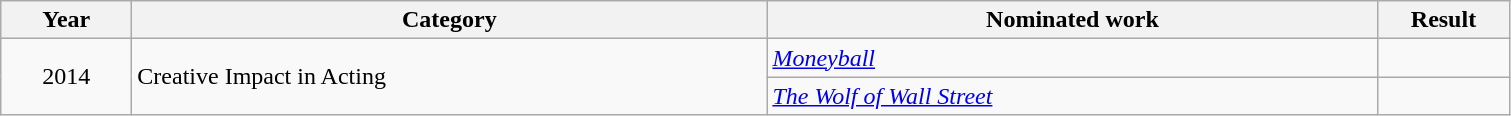<table class=wikitable>
<tr>
<th scope="col" style="width:5em;">Year</th>
<th scope="col" style="width:26em;">Category</th>
<th scope="col" style="width:25em;">Nominated work</th>
<th scope="col" style="width:5em;">Result</th>
</tr>
<tr>
<td style="text-align:center;", rowspan="2">2014</td>
<td rowspan="2">Creative Impact in Acting</td>
<td><em><a href='#'>Moneyball</a></em></td>
<td></td>
</tr>
<tr>
<td><em><a href='#'>The Wolf of Wall Street</a></em></td>
<td></td>
</tr>
</table>
